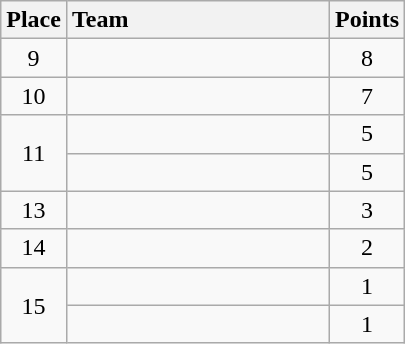<table class="wikitable" style="text-align:center; padding-bottom:0;">
<tr>
<th>Place</th>
<th style="width:10.5em; text-align:left;">Team</th>
<th>Points</th>
</tr>
<tr>
<td>9</td>
<td align=left></td>
<td>8</td>
</tr>
<tr>
<td>10</td>
<td align=left></td>
<td>7</td>
</tr>
<tr>
<td rowspan=2>11</td>
<td align=left></td>
<td>5</td>
</tr>
<tr>
<td align=left></td>
<td>5</td>
</tr>
<tr>
<td>13</td>
<td align=left></td>
<td>3</td>
</tr>
<tr>
<td>14</td>
<td align=left></td>
<td>2</td>
</tr>
<tr>
<td rowspan=2>15</td>
<td align=left></td>
<td>1</td>
</tr>
<tr>
<td align=left></td>
<td>1</td>
</tr>
</table>
